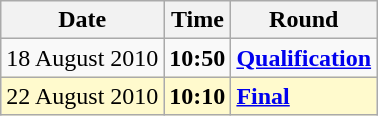<table class="wikitable">
<tr>
<th>Date</th>
<th>Time</th>
<th>Round</th>
</tr>
<tr>
<td>18 August 2010</td>
<td><strong>10:50</strong></td>
<td><strong><a href='#'>Qualification</a></strong></td>
</tr>
<tr style=background:lemonchiffon>
<td>22 August 2010</td>
<td><strong>10:10</strong></td>
<td><strong><a href='#'>Final</a></strong></td>
</tr>
</table>
